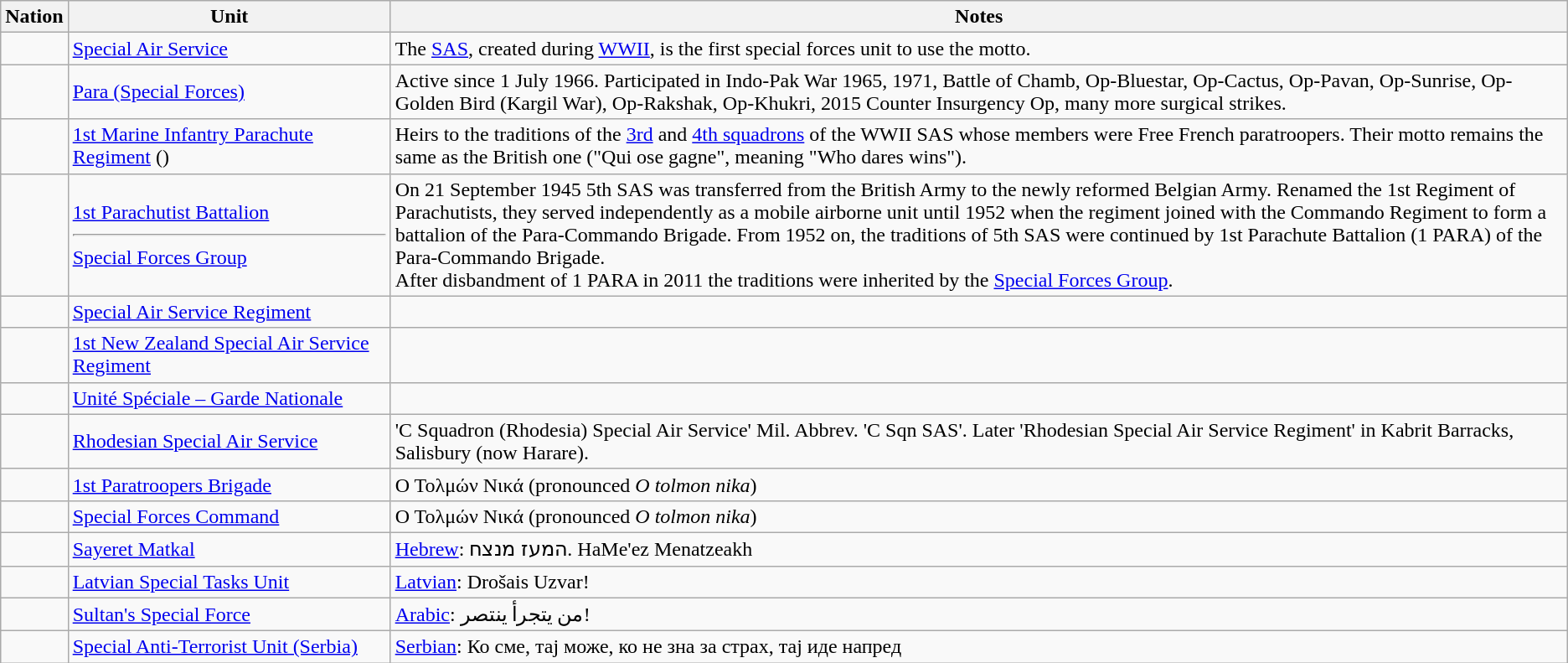<table class="wikitable sortable">
<tr>
<th>Nation</th>
<th>Unit</th>
<th>Notes</th>
</tr>
<tr>
<td style="white-space:nowrap;"></td>
<td><a href='#'>Special Air Service</a></td>
<td>The <a href='#'>SAS</a>, created during <a href='#'>WWII</a>, is the first special forces unit to use the motto.</td>
</tr>
<tr>
<td></td>
<td><a href='#'>Para (Special Forces)</a></td>
<td>Active since 1 July 1966. Participated in Indo-Pak War 1965, 1971, Battle of Chamb, Op-Bluestar, Op-Cactus, Op-Pavan, Op-Sunrise, Op-Golden Bird (Kargil War), Op-Rakshak, Op-Khukri, 2015 Counter Insurgency Op, many more surgical strikes.</td>
</tr>
<tr>
<td></td>
<td><a href='#'>1st Marine Infantry Parachute Regiment</a> ()</td>
<td>Heirs to the traditions of the <a href='#'>3rd</a> and <a href='#'>4th squadrons</a> of the WWII SAS whose members were Free French paratroopers. Their motto remains the same as the British one ("Qui ose gagne", meaning "Who dares wins").</td>
</tr>
<tr>
<td></td>
<td><a href='#'>1st Parachutist Battalion</a><hr><a href='#'>Special Forces Group</a></td>
<td>On 21 September 1945 5th SAS was transferred from the British Army to the newly reformed Belgian Army. Renamed the 1st Regiment of Parachutists, they served independently as a mobile airborne unit until 1952 when the regiment joined with the Commando Regiment to form a battalion of the Para-Commando Brigade. From 1952 on, the traditions of 5th SAS were continued by 1st Parachute Battalion (1 PARA) of the Para-Commando Brigade.<br>After disbandment of 1 PARA in 2011 the traditions were inherited by the <a href='#'>Special Forces Group</a>.</td>
</tr>
<tr>
<td></td>
<td><a href='#'>Special Air Service Regiment</a></td>
<td></td>
</tr>
<tr>
<td></td>
<td><a href='#'>1st New Zealand Special Air Service Regiment</a></td>
<td></td>
</tr>
<tr>
<td></td>
<td><a href='#'>Unité Spéciale – Garde Nationale</a></td>
<td></td>
</tr>
<tr>
<td></td>
<td><a href='#'>Rhodesian Special Air Service</a></td>
<td>'C Squadron (Rhodesia) Special Air Service' Mil. Abbrev. 'C Sqn SAS'. Later 'Rhodesian Special Air Service Regiment' in Kabrit Barracks, Salisbury (now Harare).</td>
</tr>
<tr>
<td></td>
<td><a href='#'>1st Paratroopers Brigade</a></td>
<td>Ο Τολμών Νικά (pronounced <em>O tolmon nika</em>)</td>
</tr>
<tr>
<td></td>
<td><a href='#'>Special Forces Command</a></td>
<td>Ο Τολμών Νικά (pronounced <em>O tolmon nika</em>)</td>
</tr>
<tr>
<td></td>
<td style="white-space:nowrap;"><a href='#'>Sayeret Matkal</a></td>
<td><a href='#'>Hebrew</a>: המעז מנצח. HaMe'ez Menatzeakh</td>
</tr>
<tr>
<td></td>
<td style="white-space:nowrap;"><a href='#'>Latvian Special Tasks Unit</a></td>
<td><a href='#'>Latvian</a>: Drošais Uzvar!</td>
</tr>
<tr>
<td></td>
<td><a href='#'>Sultan's Special Force</a></td>
<td><a href='#'>Arabic</a>: من يتجرأ ينتصر!</td>
</tr>
<tr>
<td></td>
<td style="white-space:nowrap;"><a href='#'>Special Anti-Terrorist Unit (Serbia)</a></td>
<td><a href='#'>Serbian</a>: Ко сме, тај може, ко не зна за страх, тај иде напред</td>
</tr>
</table>
